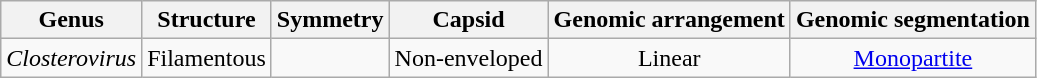<table class="wikitable sortable" style="text-align:center">
<tr>
<th>Genus</th>
<th>Structure</th>
<th>Symmetry</th>
<th>Capsid</th>
<th>Genomic arrangement</th>
<th>Genomic segmentation</th>
</tr>
<tr>
<td><em>Closterovirus</em></td>
<td>Filamentous</td>
<td></td>
<td>Non-enveloped</td>
<td>Linear</td>
<td><a href='#'>Monopartite</a></td>
</tr>
</table>
